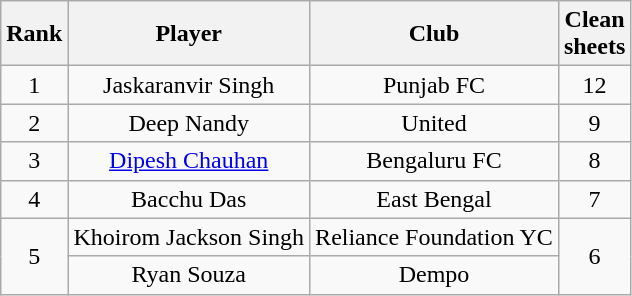<table class="wikitable" style="text-align:center">
<tr>
<th>Rank</th>
<th>Player</th>
<th>Club</th>
<th>Clean<br>sheets</th>
</tr>
<tr>
<td>1</td>
<td>Jaskaranvir Singh</td>
<td>Punjab FC</td>
<td>12</td>
</tr>
<tr>
<td>2</td>
<td>Deep Nandy</td>
<td>United</td>
<td>9</td>
</tr>
<tr>
<td>3</td>
<td><a href='#'>Dipesh Chauhan</a></td>
<td>Bengaluru FC</td>
<td>8</td>
</tr>
<tr>
<td rowspan="1">4</td>
<td>Bacchu Das</td>
<td>East Bengal</td>
<td rowspan="1">7</td>
</tr>
<tr>
<td rowspan="2">5</td>
<td>Khoirom Jackson Singh</td>
<td>Reliance Foundation YC</td>
<td rowspan="2">6</td>
</tr>
<tr>
<td>Ryan Souza</td>
<td>Dempo</td>
</tr>
</table>
